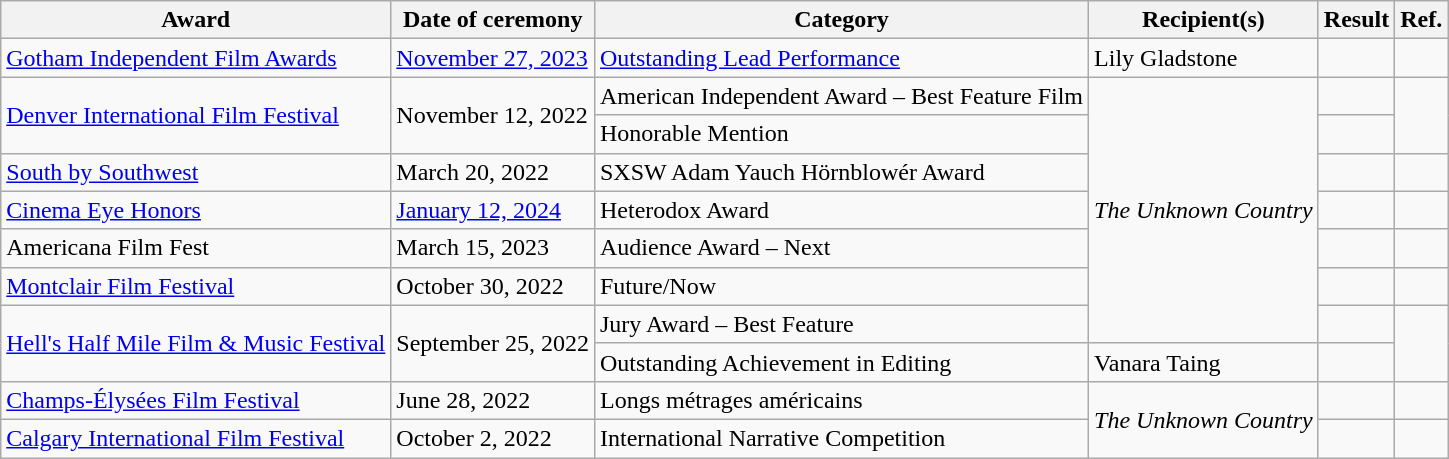<table class="wikitable sortable">
<tr>
<th>Award</th>
<th>Date of ceremony</th>
<th>Category</th>
<th>Recipient(s)</th>
<th>Result</th>
<th>Ref.</th>
</tr>
<tr>
<td><a href='#'>Gotham Independent Film Awards</a></td>
<td><a href='#'>November 27, 2023</a></td>
<td><a href='#'>Outstanding Lead Performance</a></td>
<td>Lily Gladstone</td>
<td></td>
<td></td>
</tr>
<tr>
<td rowspan="2"><a href='#'>Denver International Film Festival</a></td>
<td rowspan="2">November 12, 2022</td>
<td>American Independent Award – Best Feature Film</td>
<td rowspan="7"><em>The Unknown Country</em></td>
<td></td>
<td rowspan="2"></td>
</tr>
<tr>
<td>Honorable Mention</td>
<td></td>
</tr>
<tr>
<td><a href='#'>South by Southwest</a></td>
<td>March 20, 2022</td>
<td>SXSW Adam Yauch Hörnblowér Award</td>
<td></td>
<td></td>
</tr>
<tr>
<td><a href='#'>Cinema Eye Honors</a></td>
<td><a href='#'>January 12, 2024</a></td>
<td>Heterodox Award</td>
<td></td>
<td></td>
</tr>
<tr>
<td>Americana Film Fest</td>
<td>March 15, 2023</td>
<td>Audience Award – Next</td>
<td></td>
<td></td>
</tr>
<tr>
<td><a href='#'>Montclair Film Festival</a></td>
<td>October 30, 2022</td>
<td>Future/Now</td>
<td></td>
<td></td>
</tr>
<tr>
<td rowspan="2"><a href='#'>Hell's Half Mile Film & Music Festival</a></td>
<td rowspan="2">September 25, 2022</td>
<td>Jury Award – Best Feature</td>
<td></td>
<td rowspan="2"></td>
</tr>
<tr>
<td>Outstanding Achievement in Editing</td>
<td>Vanara Taing</td>
<td></td>
</tr>
<tr>
<td><a href='#'>Champs-Élysées Film Festival</a></td>
<td>June 28, 2022</td>
<td>Longs métrages américains</td>
<td rowspan="2"><em>The Unknown Country</em></td>
<td></td>
<td></td>
</tr>
<tr>
<td><a href='#'>Calgary International Film Festival</a></td>
<td>October 2, 2022</td>
<td>International Narrative Competition</td>
<td></td>
<td></td>
</tr>
</table>
